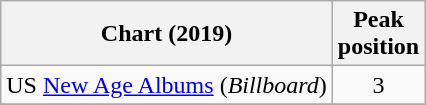<table class=wikitable>
<tr>
<th>Chart (2019)</th>
<th>Peak<br>position</th>
</tr>
<tr>
<td>US <a href='#'>New Age Albums</a> (<em>Billboard</em>)</td>
<td align=center>3</td>
</tr>
<tr>
</tr>
</table>
